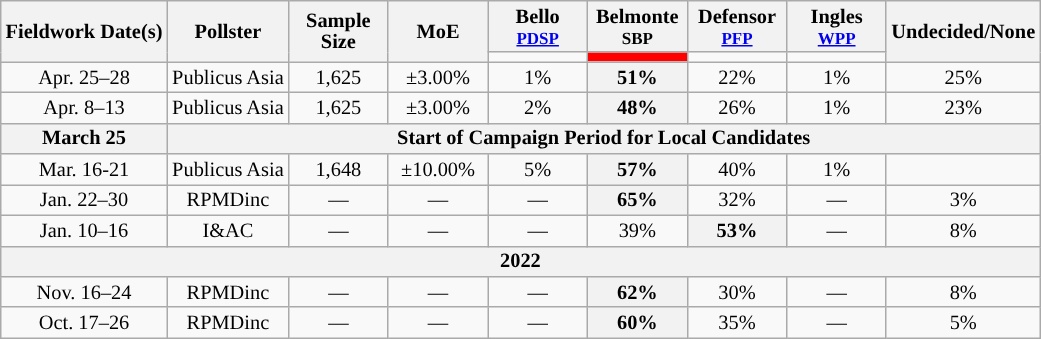<table class="wikitable" style="text-align:center;font-size:85%;line-height:14px">
<tr>
<th rowspan="2">Fieldwork Date(s)</th>
<th rowspan="2">Pollster</th>
<th rowspan="2" style="width:60px;">Sample Size</th>
<th rowspan="2" style="width:60px;">MoE</th>
<th style="width:60px;">Bello<br><small><a href='#'>PDSP</a></small></th>
<th style="width:60px;">Belmonte<br><small>SBP</small></th>
<th style="width:60px;">Defensor<br><small><a href='#'>PFP</a></small></th>
<th style="width:60px;">Ingles<br><small><a href='#'>WPP</a></small></th>
<th rowspan="2" style="width:60px;">Undecided/None</th>
</tr>
<tr>
<td style="background:"></td>
<td style="background:#ff0000;"></td>
<td style="background:"></td>
<td style="background:"></td>
</tr>
<tr>
<td>Apr. 25–28</td>
<td>Publicus Asia</td>
<td>1,625</td>
<td>±3.00%</td>
<td>1%</td>
<th style="background-color:#">51%</th>
<td>22%</td>
<td>1%</td>
<td>25%</td>
</tr>
<tr>
<td>Apr. 8–13</td>
<td>Publicus Asia</td>
<td>1,625</td>
<td>±3.00%</td>
<td>2%</td>
<th style="background-color:#">48%</th>
<td>26%</td>
<td>1%</td>
<td>23%</td>
</tr>
<tr>
<th>March 25</th>
<th colspan="8">Start of Campaign Period for Local Candidates</th>
</tr>
<tr>
<td>Mar. 16-21</td>
<td>Publicus Asia</td>
<td>1,648</td>
<td>±10.00%</td>
<td>5%</td>
<th style="background-color:#">57%</th>
<td>40%</td>
<td>1%</td>
<td></td>
</tr>
<tr>
<td>Jan. 22–30</td>
<td>RPMDinc</td>
<td>—</td>
<td>—</td>
<td>—</td>
<th style="background-color:#"><strong>65%</strong></th>
<td>32%</td>
<td>—</td>
<td>3%</td>
</tr>
<tr>
<td>Jan. 10–16</td>
<td>I&AC</td>
<td>—</td>
<td>—</td>
<td>—</td>
<td>39%</td>
<th style="background-color:#"><strong>53%</strong></th>
<td>—</td>
<td>8%</td>
</tr>
<tr>
<th colspan="9">2022</th>
</tr>
<tr>
<td>Nov. 16–24</td>
<td>RPMDinc</td>
<td>—</td>
<td>—</td>
<td>—</td>
<th style="background-color:#"><strong>62%</strong></th>
<td>30%</td>
<td>—</td>
<td>8%</td>
</tr>
<tr>
<td>Oct. 17–26</td>
<td>RPMDinc</td>
<td>—</td>
<td>—</td>
<td>—</td>
<th style="background-color:#"><strong>60%</strong></th>
<td>35%</td>
<td>—</td>
<td>5%</td>
</tr>
</table>
